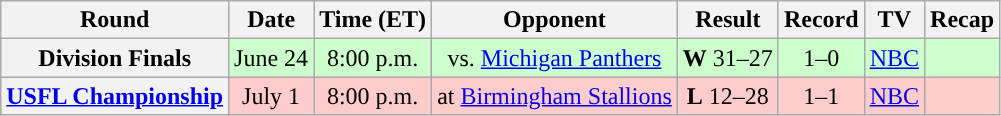<table class="wikitable" style="text-align:center">
<tr>
<th>Round</th>
<th>Date</th>
<th>Time (ET)</th>
<th>Opponent</th>
<th>Result</th>
<th>Record</th>
<th>TV</th>
<th>Recap</th>
</tr>
<tr style="background:#ccffcc">
<th>Division Finals</th>
<td>June 24</td>
<td>8:00 p.m.</td>
<td>vs. <a href='#'>Michigan Panthers</a></td>
<td><strong>W</strong> 31–27 <strong></strong></td>
<td>1–0</td>
<td><a href='#'>NBC</a></td>
<td></td>
</tr>
<tr style="background:#ffcccc">
<th><a href='#'>USFL Championship</a></th>
<td>July 1</td>
<td>8:00 p.m.</td>
<td>at <a href='#'>Birmingham Stallions</a></td>
<td><strong>L</strong> 12–28</td>
<td>1–1</td>
<td><a href='#'>NBC</a></td>
<td></td>
</tr>
</table>
